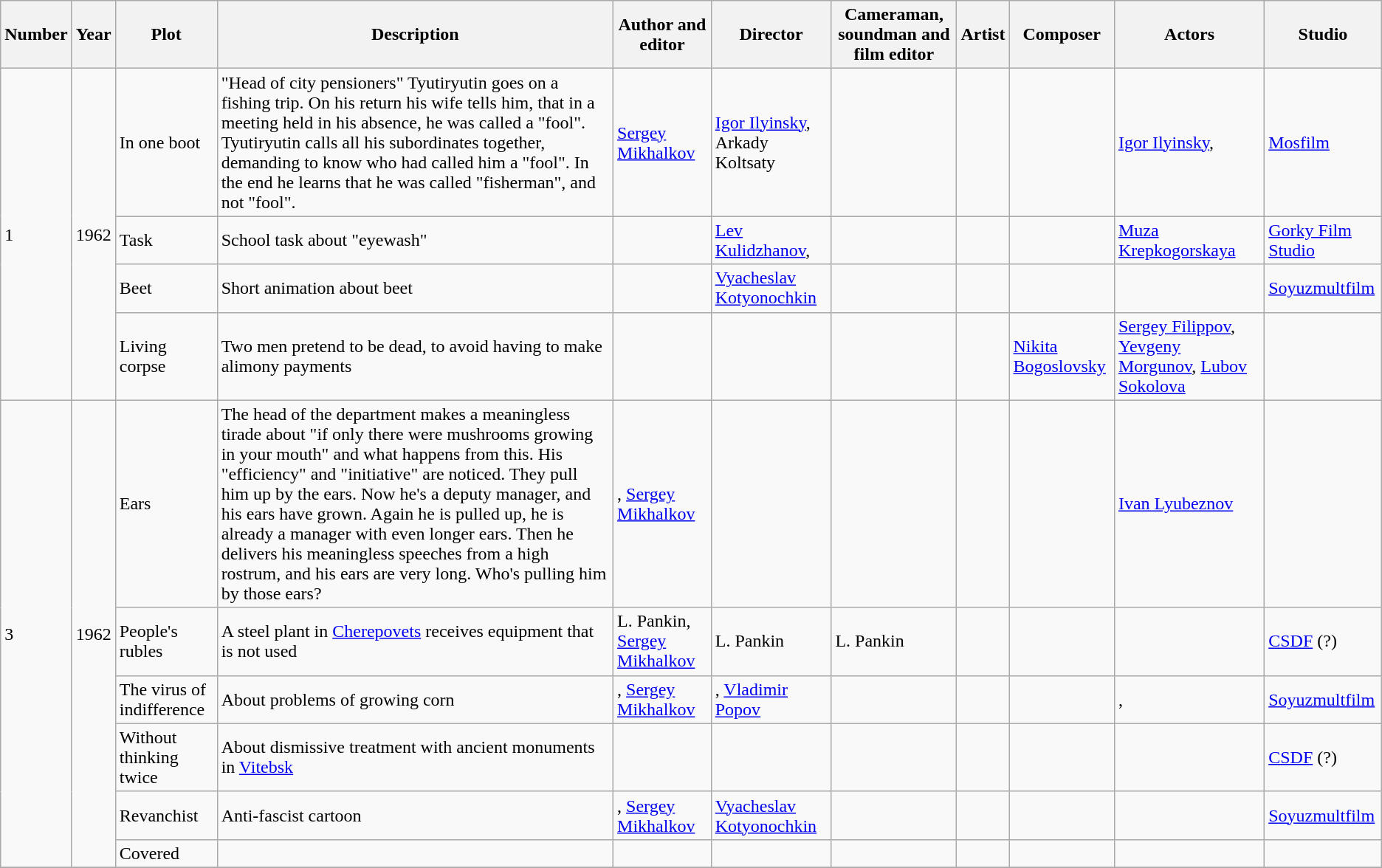<table class="wikitable">
<tr>
<th>Number</th>
<th>Year</th>
<th>Plot</th>
<th>Description</th>
<th>Author and editor</th>
<th>Director</th>
<th>Cameraman, soundman and film editor</th>
<th>Artist</th>
<th>Composer</th>
<th>Actors</th>
<th>Studio</th>
</tr>
<tr>
<td rowspan="4">1</td>
<td rowspan="4">1962</td>
<td>In one boot</td>
<td>"Head of city pensioners" Tyutiryutin goes on a fishing trip. On his return his wife tells him, that in a meeting held in his absence, he was called a "fool". Tyutiryutin calls all his subordinates together, demanding to know who had called him a "fool". In the end he learns that he was called "fisherman", and not "fool".</td>
<td><a href='#'>Sergey Mikhalkov</a></td>
<td><a href='#'>Igor Ilyinsky</a>, Arkady Koltsaty</td>
<td></td>
<td></td>
<td></td>
<td><a href='#'>Igor Ilyinsky</a>, </td>
<td><a href='#'>Mosfilm</a></td>
</tr>
<tr>
<td>Task</td>
<td>School task about "eyewash"</td>
<td></td>
<td><a href='#'>Lev Kulidzhanov</a>, </td>
<td></td>
<td></td>
<td></td>
<td><a href='#'>Muza Krepkogorskaya</a></td>
<td><a href='#'>Gorky Film Studio</a></td>
</tr>
<tr>
<td>Beet</td>
<td>Short animation about beet</td>
<td></td>
<td><a href='#'>Vyacheslav Kotyonochkin</a></td>
<td></td>
<td></td>
<td></td>
<td></td>
<td><a href='#'>Soyuzmultfilm</a></td>
</tr>
<tr>
<td>Living corpse</td>
<td>Two men pretend to be dead, to avoid having to make alimony payments</td>
<td></td>
<td></td>
<td></td>
<td></td>
<td><a href='#'>Nikita Bogoslovsky</a></td>
<td><a href='#'>Sergey Filippov</a>, <a href='#'>Yevgeny Morgunov</a>, <a href='#'>Lubov Sokolova</a></td>
<td></td>
</tr>
<tr>
<td rowspan="6">3</td>
<td rowspan="6">1962</td>
<td>Ears</td>
<td>The head of the department makes a meaningless tirade about "if only there were mushrooms growing in your mouth" and what happens from this. His "efficiency" and "initiative" are noticed. They pull him up by the ears. Now he's a deputy manager, and his ears have grown. Again he is pulled up, he is already a manager with even longer ears. Then he delivers his meaningless speeches from a high rostrum, and his ears are very long. Who's pulling him by those ears?</td>
<td>, <a href='#'>Sergey Mikhalkov</a></td>
<td></td>
<td></td>
<td></td>
<td></td>
<td><a href='#'>Ivan Lyubeznov</a></td>
<td></td>
</tr>
<tr>
<td>People's rubles</td>
<td>A steel plant in <a href='#'>Cherepovets</a> receives equipment that is not used</td>
<td>L. Pankin, <a href='#'>Sergey Mikhalkov</a></td>
<td>L. Pankin</td>
<td>L. Pankin</td>
<td></td>
<td></td>
<td></td>
<td><a href='#'>CSDF</a> (?)</td>
</tr>
<tr>
<td>The virus of indifference</td>
<td>About problems of growing corn</td>
<td>, <a href='#'>Sergey Mikhalkov</a></td>
<td>, <a href='#'>Vladimir Popov</a></td>
<td></td>
<td></td>
<td></td>
<td>, </td>
<td><a href='#'>Soyuzmultfilm</a></td>
</tr>
<tr>
<td>Without thinking twice</td>
<td>About dismissive treatment with ancient monuments in <a href='#'>Vitebsk</a></td>
<td></td>
<td></td>
<td></td>
<td></td>
<td></td>
<td></td>
<td><a href='#'>CSDF</a> (?)</td>
</tr>
<tr>
<td>Revanchist</td>
<td>Anti-fascist cartoon</td>
<td>, <a href='#'>Sergey Mikhalkov</a></td>
<td><a href='#'>Vyacheslav Kotyonochkin</a></td>
<td></td>
<td></td>
<td></td>
<td></td>
<td><a href='#'>Soyuzmultfilm</a></td>
</tr>
<tr>
<td>Covered</td>
<td></td>
<td></td>
<td></td>
<td></td>
<td></td>
<td></td>
<td></td>
<td></td>
</tr>
<tr>
</tr>
</table>
